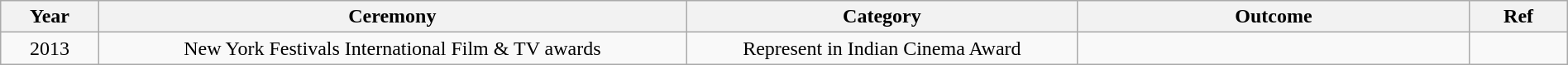<table class="wikitable" style="width:100%;">
<tr>
<th width=5%>Year</th>
<th style="width:30%;">Ceremony</th>
<th style="width:20%;">Category</th>
<th style="width:20%;">Outcome</th>
<th style="width:5%;">Ref</th>
</tr>
<tr>
<td style="text-align:center;">2013</td>
<td style="text-align:center;">New York Festivals International Film & TV awards</td>
<td style="text-align:center;">Represent in Indian Cinema Award</td>
<td></td>
<td></td>
</tr>
</table>
